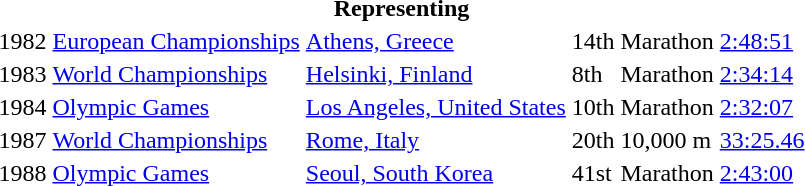<table>
<tr>
<th colspan="6">Representing </th>
</tr>
<tr>
<td>1982</td>
<td><a href='#'>European Championships</a></td>
<td><a href='#'>Athens, Greece</a></td>
<td>14th</td>
<td>Marathon</td>
<td><a href='#'>2:48:51</a></td>
</tr>
<tr>
<td>1983</td>
<td><a href='#'>World Championships</a></td>
<td><a href='#'>Helsinki, Finland</a></td>
<td>8th</td>
<td>Marathon</td>
<td><a href='#'>2:34:14</a></td>
</tr>
<tr>
<td>1984</td>
<td><a href='#'>Olympic Games</a></td>
<td><a href='#'>Los Angeles, United States</a></td>
<td>10th</td>
<td>Marathon</td>
<td><a href='#'>2:32:07</a></td>
</tr>
<tr>
<td>1987</td>
<td><a href='#'>World Championships</a></td>
<td><a href='#'>Rome, Italy</a></td>
<td>20th</td>
<td>10,000 m</td>
<td><a href='#'>33:25.46</a></td>
</tr>
<tr>
<td>1988</td>
<td><a href='#'>Olympic Games</a></td>
<td><a href='#'>Seoul, South Korea</a></td>
<td>41st</td>
<td>Marathon</td>
<td><a href='#'>2:43:00</a></td>
</tr>
</table>
